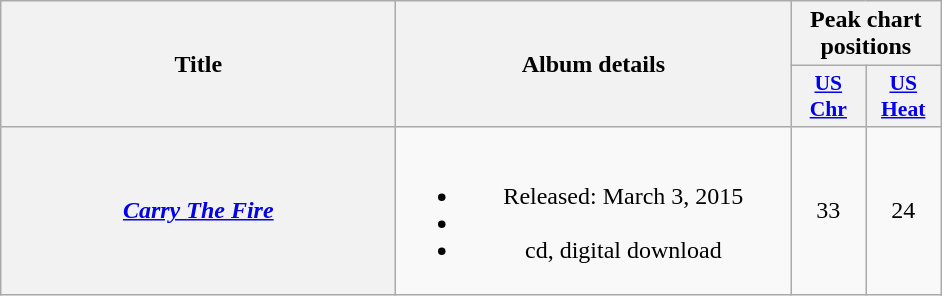<table class="wikitable plainrowheaders" style="text-align:center;">
<tr>
<th scope="col" rowspan="2" style="width:16em;">Title</th>
<th scope="col" rowspan="2" style="width:16em;">Album details</th>
<th scope="col" colspan="2">Peak chart positions</th>
</tr>
<tr>
<th style="width:3em; font-size:90%"><a href='#'>US<br>Chr</a></th>
<th style="width:3em; font-size:90%"><a href='#'>US<br>Heat</a></th>
</tr>
<tr>
<th scope="row"><a href='#'><em>Carry The Fire</em></a></th>
<td><br><ul><li>Released: March 3, 2015</li><li></li><li>cd, digital download</li></ul></td>
<td>33</td>
<td>24</td>
</tr>
</table>
